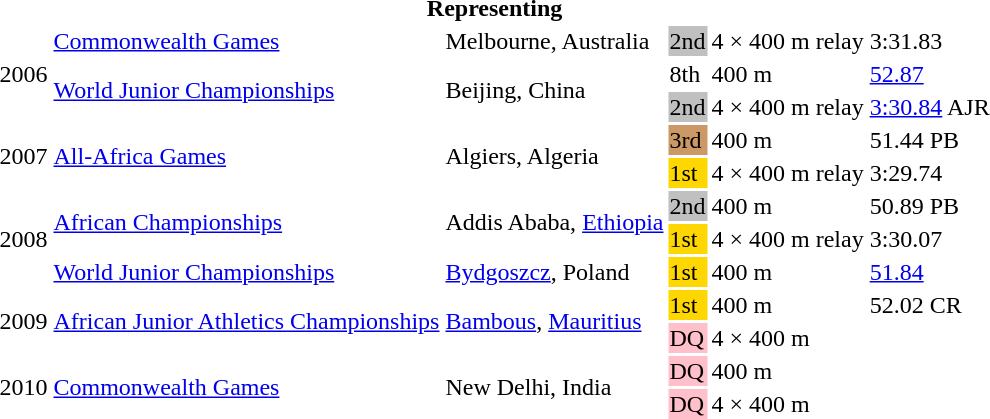<table>
<tr>
<th colspan="6">Representing </th>
</tr>
<tr>
<td rowspan=3>2006</td>
<td><a href='#'>Commonwealth Games</a></td>
<td>Melbourne, Australia</td>
<td bgcolor="silver">2nd</td>
<td>4 × 400 m relay</td>
<td>3:31.83</td>
</tr>
<tr>
<td rowspan=2><a href='#'>World Junior Championships</a></td>
<td rowspan=2>Beijing, China</td>
<td>8th</td>
<td>400 m</td>
<td><a href='#'>52.87</a></td>
</tr>
<tr>
<td bgcolor="silver">2nd</td>
<td>4 × 400 m relay</td>
<td><a href='#'>3:30.84</a> AJR</td>
</tr>
<tr>
<td rowspan=2>2007</td>
<td rowspan=2><a href='#'>All-Africa Games</a></td>
<td rowspan=2>Algiers, Algeria</td>
<td bgcolor="cc9966">3rd</td>
<td>400 m</td>
<td>51.44 PB</td>
</tr>
<tr>
<td bgcolor="gold">1st</td>
<td>4 × 400 m relay</td>
<td>3:29.74</td>
</tr>
<tr>
<td rowspan=3>2008</td>
<td rowspan=2><a href='#'>African Championships</a></td>
<td rowspan=2>Addis Ababa, <a href='#'>Ethiopia</a></td>
<td bgcolor="silver">2nd</td>
<td>400 m</td>
<td>50.89 PB</td>
</tr>
<tr>
<td bgcolor="gold">1st</td>
<td>4 × 400 m relay</td>
<td>3:30.07</td>
</tr>
<tr>
<td><a href='#'>World Junior Championships</a></td>
<td><a href='#'>Bydgoszcz</a>, Poland</td>
<td bgcolor="gold">1st</td>
<td>400 m</td>
<td><a href='#'>51.84</a></td>
</tr>
<tr>
<td rowspan=2>2009</td>
<td rowspan=2><a href='#'>African Junior Athletics Championships</a></td>
<td rowspan=2><a href='#'>Bambous</a>, <a href='#'>Mauritius</a></td>
<td bgcolor="gold">1st</td>
<td>400 m</td>
<td>52.02 CR</td>
</tr>
<tr>
<td bgcolor="pink">DQ</td>
<td>4 × 400 m</td>
<td></td>
</tr>
<tr>
<td rowspan=2>2010</td>
<td rowspan=2><a href='#'>Commonwealth Games</a></td>
<td rowspan=2>New Delhi, India</td>
<td bgcolor="pink">DQ</td>
<td>400 m</td>
<td></td>
</tr>
<tr>
<td bgcolor="pink">DQ</td>
<td>4 × 400 m</td>
<td></td>
</tr>
</table>
